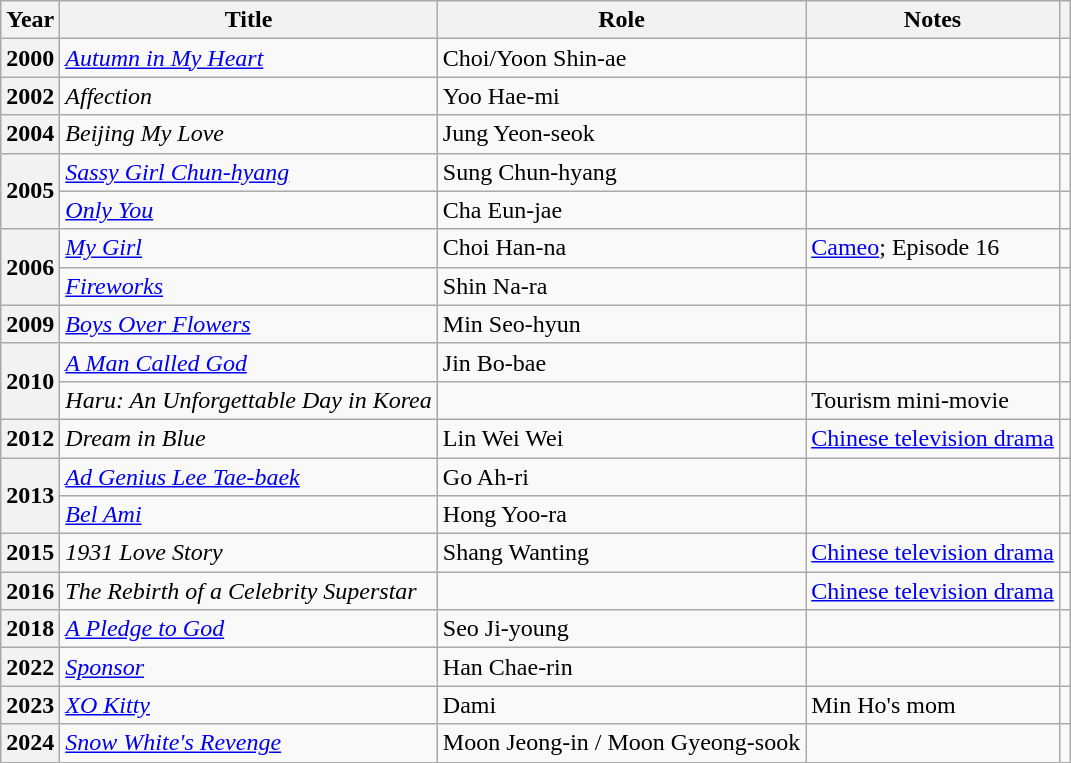<table class="wikitable plainrowheaders sortable">
<tr>
<th scope="col">Year</th>
<th scope="col">Title</th>
<th scope="col">Role</th>
<th scope="col" class="unsortable">Notes</th>
<th scope="col" class="unsortable"></th>
</tr>
<tr>
<th scope="row">2000</th>
<td><em><a href='#'>Autumn in My Heart</a></em></td>
<td>Choi/Yoon Shin-ae</td>
<td></td>
<td style="text-align:center"></td>
</tr>
<tr>
<th scope="row">2002</th>
<td><em>Affection</em></td>
<td>Yoo Hae-mi</td>
<td></td>
<td style="text-align:center"></td>
</tr>
<tr>
<th scope="row">2004</th>
<td><em>Beijing My Love</em></td>
<td>Jung Yeon-seok</td>
<td></td>
<td style="text-align:center"></td>
</tr>
<tr>
<th scope="row" rowspan="2">2005</th>
<td><em><a href='#'>Sassy Girl Chun-hyang</a></em></td>
<td>Sung Chun-hyang</td>
<td></td>
<td style="text-align:center"></td>
</tr>
<tr>
<td><em><a href='#'>Only You</a></em></td>
<td>Cha Eun-jae</td>
<td></td>
<td style="text-align:center"></td>
</tr>
<tr>
<th scope="row" rowspan="2">2006</th>
<td><em><a href='#'>My Girl</a></em></td>
<td>Choi Han-na</td>
<td><a href='#'>Cameo</a>; Episode 16</td>
<td style="text-align:center"></td>
</tr>
<tr>
<td><em><a href='#'>Fireworks</a></em></td>
<td>Shin Na-ra</td>
<td></td>
<td style="text-align:center"></td>
</tr>
<tr>
<th scope="row">2009</th>
<td><em><a href='#'>Boys Over Flowers</a></em></td>
<td>Min Seo-hyun</td>
<td></td>
<td style="text-align:center"></td>
</tr>
<tr>
<th scope="row" rowspan="2">2010</th>
<td><em><a href='#'>A Man Called God</a></em></td>
<td>Jin Bo-bae</td>
<td></td>
<td style="text-align:center"></td>
</tr>
<tr>
<td><em>Haru: An Unforgettable Day in Korea</em></td>
<td></td>
<td>Tourism mini-movie</td>
<td style="text-align:center"></td>
</tr>
<tr>
<th scope="row">2012</th>
<td><em>Dream in Blue</em></td>
<td>Lin Wei Wei</td>
<td><a href='#'>Chinese television drama</a></td>
<td style="text-align:center"></td>
</tr>
<tr>
<th scope="row" rowspan="2">2013</th>
<td><em><a href='#'>Ad Genius Lee Tae-baek</a></em></td>
<td>Go Ah-ri</td>
<td></td>
<td style="text-align:center"></td>
</tr>
<tr>
<td><em><a href='#'>Bel Ami</a></em></td>
<td>Hong Yoo-ra</td>
<td></td>
<td style="text-align:center"></td>
</tr>
<tr>
<th scope="row">2015</th>
<td><em>1931 Love Story</em></td>
<td>Shang Wanting</td>
<td><a href='#'>Chinese television drama</a></td>
<td style="text-align:center"></td>
</tr>
<tr>
<th scope="row">2016</th>
<td><em>The Rebirth of a Celebrity Superstar</em></td>
<td></td>
<td><a href='#'>Chinese television drama</a></td>
<td style="text-align:center"></td>
</tr>
<tr>
<th scope="row">2018</th>
<td><em><a href='#'>A Pledge to God</a></em></td>
<td>Seo Ji-young</td>
<td></td>
<td style="text-align:center"></td>
</tr>
<tr>
<th scope="row">2022</th>
<td><em><a href='#'>Sponsor</a></em></td>
<td>Han Chae-rin</td>
<td></td>
<td style="text-align:center"></td>
</tr>
<tr>
<th scope="row">2023</th>
<td><em><a href='#'>XO Kitty</a></em></td>
<td>Dami</td>
<td>Min Ho's mom</td>
</tr>
<tr>
<th scope="row">2024</th>
<td><em><a href='#'>Snow White's Revenge</a></em></td>
<td>Moon Jeong-in / Moon Gyeong-sook</td>
<td></td>
<td style="text-align:center"></td>
</tr>
</table>
